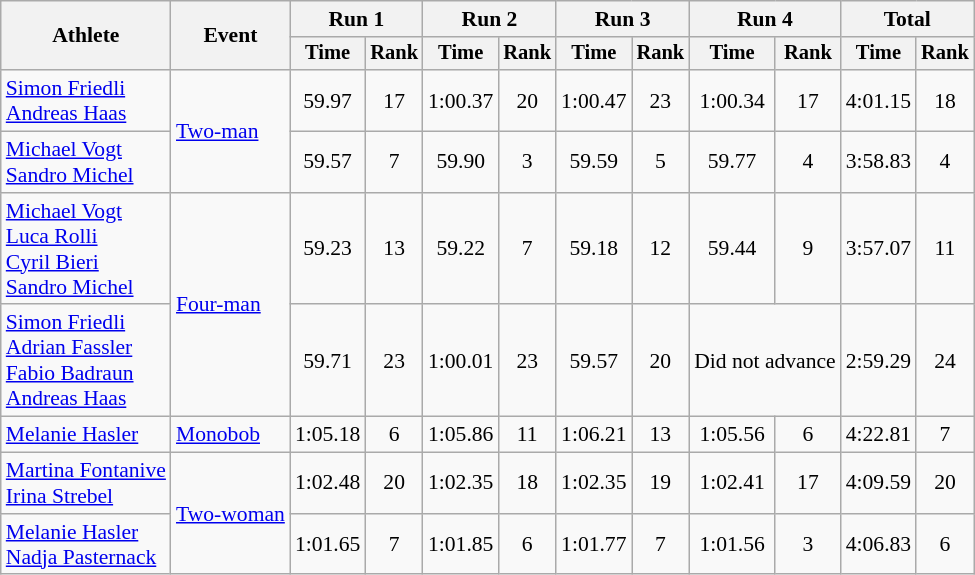<table class=wikitable style=text-align:center;font-size:90%>
<tr>
<th rowspan=2>Athlete</th>
<th rowspan=2>Event</th>
<th colspan=2>Run 1</th>
<th colspan=2>Run 2</th>
<th colspan=2>Run 3</th>
<th colspan=2>Run 4</th>
<th colspan=2>Total</th>
</tr>
<tr style=font-size:95%>
<th>Time</th>
<th>Rank</th>
<th>Time</th>
<th>Rank</th>
<th>Time</th>
<th>Rank</th>
<th>Time</th>
<th>Rank</th>
<th>Time</th>
<th>Rank</th>
</tr>
<tr>
<td align=left><a href='#'>Simon Friedli</a><br><a href='#'>Andreas Haas</a></td>
<td align=left rowspan=2><a href='#'>Two-man</a></td>
<td>59.97</td>
<td>17</td>
<td>1:00.37</td>
<td>20</td>
<td>1:00.47</td>
<td>23</td>
<td>1:00.34</td>
<td>17</td>
<td>4:01.15</td>
<td>18</td>
</tr>
<tr>
<td align=left><a href='#'>Michael Vogt</a><br><a href='#'>Sandro Michel</a></td>
<td>59.57</td>
<td>7</td>
<td>59.90</td>
<td>3</td>
<td>59.59</td>
<td>5</td>
<td>59.77</td>
<td>4</td>
<td>3:58.83</td>
<td>4</td>
</tr>
<tr>
<td align=left><a href='#'>Michael Vogt</a><br><a href='#'>Luca Rolli</a><br><a href='#'>Cyril Bieri</a><br><a href='#'>Sandro Michel</a></td>
<td align=left rowspan=2><a href='#'>Four-man</a></td>
<td>59.23</td>
<td>13</td>
<td>59.22</td>
<td>7</td>
<td>59.18</td>
<td>12</td>
<td>59.44</td>
<td>9</td>
<td>3:57.07</td>
<td>11</td>
</tr>
<tr>
<td align=left><a href='#'>Simon Friedli</a><br><a href='#'>Adrian Fassler</a><br><a href='#'>Fabio Badraun</a><br><a href='#'>Andreas Haas</a></td>
<td>59.71</td>
<td>23</td>
<td>1:00.01</td>
<td>23</td>
<td>59.57</td>
<td>20</td>
<td colspan=2>Did not advance</td>
<td>2:59.29</td>
<td>24</td>
</tr>
<tr>
<td align=left><a href='#'>Melanie Hasler</a></td>
<td align=left><a href='#'>Monobob</a></td>
<td>1:05.18</td>
<td>6</td>
<td>1:05.86</td>
<td>11</td>
<td>1:06.21</td>
<td>13</td>
<td>1:05.56</td>
<td>6</td>
<td>4:22.81</td>
<td>7</td>
</tr>
<tr>
<td align=left><a href='#'>Martina Fontanive</a><br><a href='#'>Irina Strebel</a></td>
<td align=left rowspan=2><a href='#'>Two-woman</a></td>
<td>1:02.48</td>
<td>20</td>
<td>1:02.35</td>
<td>18</td>
<td>1:02.35</td>
<td>19</td>
<td>1:02.41</td>
<td>17</td>
<td>4:09.59</td>
<td>20</td>
</tr>
<tr>
<td align=left><a href='#'>Melanie Hasler</a><br><a href='#'>Nadja Pasternack</a></td>
<td>1:01.65</td>
<td>7</td>
<td>1:01.85</td>
<td>6</td>
<td>1:01.77</td>
<td>7</td>
<td>1:01.56</td>
<td>3</td>
<td>4:06.83</td>
<td>6</td>
</tr>
</table>
